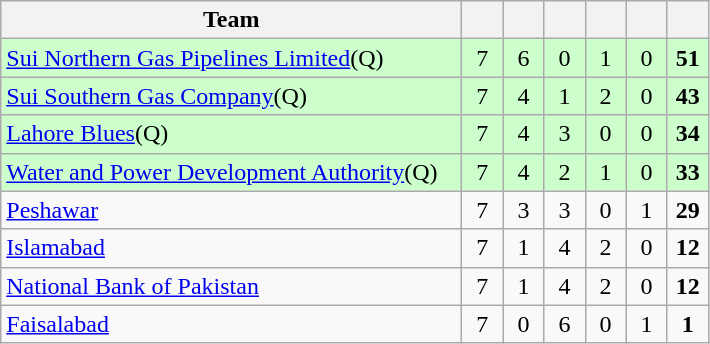<table class="wikitable" style="text-align:center">
<tr>
<th style="width:300px">Team</th>
<th width="20"></th>
<th width="20"></th>
<th width="20"></th>
<th width="20"></th>
<th width="20"></th>
<th width="20"></th>
</tr>
<tr style="background:#cfc">
<td style="text-align:left"><a href='#'>Sui Northern Gas Pipelines Limited</a>(Q)</td>
<td>7</td>
<td>6</td>
<td>0</td>
<td>1</td>
<td>0</td>
<td><strong>51</strong></td>
</tr>
<tr style="background:#cfc">
<td style="text-align:left"><a href='#'>Sui Southern Gas Company</a>(Q)</td>
<td>7</td>
<td>4</td>
<td>1</td>
<td>2</td>
<td>0</td>
<td><strong>43</strong></td>
</tr>
<tr style="background:#cfc">
<td style="text-align:left"><a href='#'>Lahore Blues</a>(Q)</td>
<td>7</td>
<td>4</td>
<td>3</td>
<td>0</td>
<td>0</td>
<td><strong>34</strong></td>
</tr>
<tr style="background:#cfc">
<td style="text-align:left"><a href='#'>Water and Power Development Authority</a>(Q)</td>
<td>7</td>
<td>4</td>
<td>2</td>
<td>1</td>
<td>0</td>
<td><strong>33</strong></td>
</tr>
<tr>
<td style="text-align:left"><a href='#'>Peshawar</a></td>
<td>7</td>
<td>3</td>
<td>3</td>
<td>0</td>
<td>1</td>
<td><strong>29</strong></td>
</tr>
<tr>
<td style="text-align:left"><a href='#'>Islamabad</a></td>
<td>7</td>
<td>1</td>
<td>4</td>
<td>2</td>
<td>0</td>
<td><strong>12</strong></td>
</tr>
<tr>
<td style="text-align:left"><a href='#'>National Bank of Pakistan</a></td>
<td>7</td>
<td>1</td>
<td>4</td>
<td>2</td>
<td>0</td>
<td><strong>12</strong></td>
</tr>
<tr>
<td style="text-align:left"><a href='#'>Faisalabad</a></td>
<td>7</td>
<td>0</td>
<td>6</td>
<td>0</td>
<td>1</td>
<td><strong>1</strong></td>
</tr>
</table>
